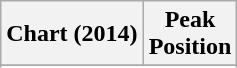<table class="wikitable sortable plainrowheaders">
<tr>
<th scope="col">Chart (2014)</th>
<th scope="col">Peak <br>Position</th>
</tr>
<tr>
</tr>
<tr>
</tr>
<tr>
</tr>
<tr>
</tr>
<tr>
</tr>
<tr>
</tr>
<tr>
</tr>
<tr>
</tr>
<tr>
</tr>
<tr>
</tr>
<tr>
</tr>
<tr>
</tr>
<tr>
</tr>
<tr>
</tr>
<tr>
</tr>
</table>
